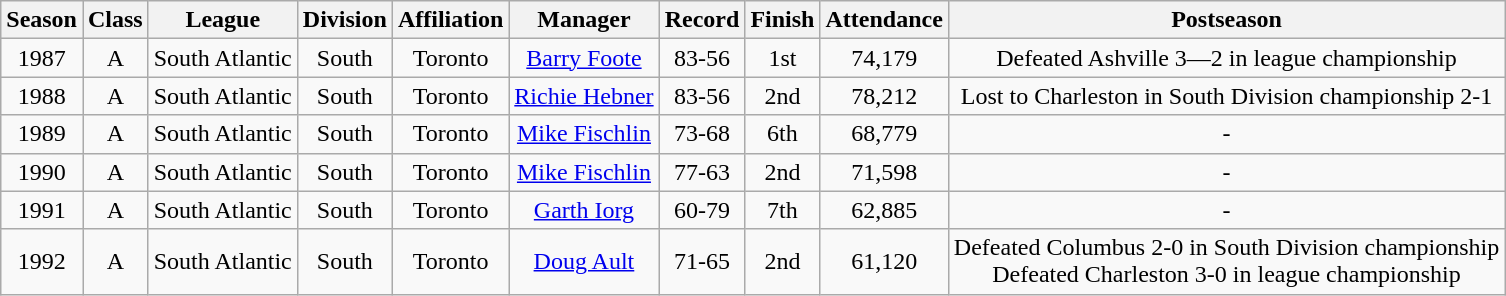<table class="wikitable" style="text-align:center;">
<tr>
<th>Season</th>
<th>Class</th>
<th>League</th>
<th>Division</th>
<th>Affiliation</th>
<th>Manager</th>
<th>Record</th>
<th>Finish</th>
<th>Attendance</th>
<th>Postseason</th>
</tr>
<tr>
<td>1987</td>
<td>A</td>
<td>South Atlantic</td>
<td>South</td>
<td>Toronto</td>
<td><a href='#'>Barry Foote</a></td>
<td>83-56</td>
<td>1st</td>
<td>74,179</td>
<td>Defeated Ashville 3—2 in league championship</td>
</tr>
<tr>
<td>1988</td>
<td>A</td>
<td>South Atlantic</td>
<td>South</td>
<td>Toronto</td>
<td><a href='#'>Richie Hebner</a></td>
<td>83-56</td>
<td>2nd</td>
<td>78,212</td>
<td>Lost to Charleston in South Division championship 2-1</td>
</tr>
<tr>
<td>1989</td>
<td>A</td>
<td>South Atlantic</td>
<td>South</td>
<td>Toronto</td>
<td><a href='#'>Mike Fischlin</a></td>
<td>73-68</td>
<td>6th</td>
<td>68,779</td>
<td>-</td>
</tr>
<tr>
<td>1990</td>
<td>A</td>
<td>South Atlantic</td>
<td>South</td>
<td>Toronto</td>
<td><a href='#'>Mike Fischlin</a></td>
<td>77-63</td>
<td>2nd</td>
<td>71,598</td>
<td>-</td>
</tr>
<tr>
<td>1991</td>
<td>A</td>
<td>South Atlantic</td>
<td>South</td>
<td>Toronto</td>
<td><a href='#'>Garth Iorg</a></td>
<td>60-79</td>
<td>7th</td>
<td>62,885</td>
<td>-</td>
</tr>
<tr>
<td>1992</td>
<td>A</td>
<td>South Atlantic</td>
<td>South</td>
<td>Toronto</td>
<td><a href='#'>Doug Ault</a></td>
<td>71-65</td>
<td>2nd</td>
<td>61,120</td>
<td>Defeated Columbus 2-0 in South Division championship <br> Defeated Charleston 3-0 in league championship</td>
</tr>
</table>
